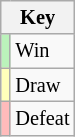<table class="wikitable" style="font-size: 85%">
<tr>
<th colspan=2>Key</th>
</tr>
<tr>
<td bgcolor=#BBF3BB></td>
<td>Win</td>
</tr>
<tr>
<td bgcolor=#FFFFBB></td>
<td>Draw</td>
</tr>
<tr>
<td bgcolor=#FFBBBB></td>
<td>Defeat</td>
</tr>
</table>
